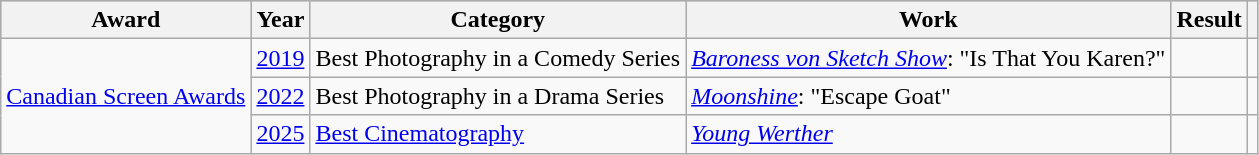<table class="wikitable sortable">
<tr style="background:#ccc; text-align:center;">
<th>Award</th>
<th>Year</th>
<th>Category</th>
<th>Work</th>
<th>Result</th>
<th class="unsortable"></th>
</tr>
<tr>
<td rowspan=3><a href='#'>Canadian Screen Awards</a></td>
<td><a href='#'>2019</a></td>
<td>Best Photography in a Comedy Series</td>
<td><em><a href='#'>Baroness von Sketch Show</a></em>: "Is That You Karen?"</td>
<td></td>
<td></td>
</tr>
<tr>
<td><a href='#'>2022</a></td>
<td>Best Photography in a Drama Series</td>
<td><em><a href='#'>Moonshine</a></em>: "Escape Goat"</td>
<td></td>
<td></td>
</tr>
<tr>
<td><a href='#'>2025</a></td>
<td><a href='#'>Best Cinematography</a></td>
<td><em><a href='#'>Young Werther</a></em></td>
<td></td>
<td></td>
</tr>
</table>
